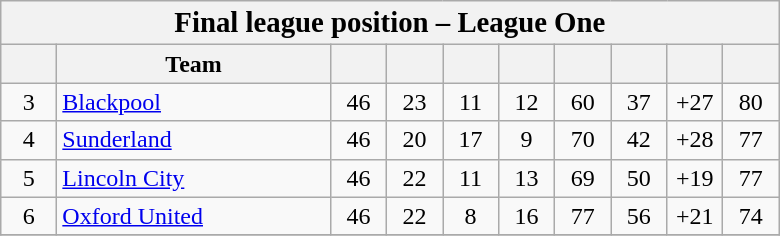<table class="wikitable" style="text-align:center">
<tr>
<th colspan=10><big>Final league position – League One</big></th>
</tr>
<tr>
<th width="30"></th>
<th width="175">Team</th>
<th width="30"></th>
<th width="30"></th>
<th width="30"></th>
<th width="30"></th>
<th width="30"></th>
<th width="30"></th>
<th width="30"></th>
<th width="30"></th>
</tr>
<tr>
<td>3</td>
<td align="left"><a href='#'>Blackpool</a></td>
<td>46</td>
<td>23</td>
<td>11</td>
<td>12</td>
<td>60</td>
<td>37</td>
<td>+27</td>
<td>80</td>
</tr>
<tr>
<td>4</td>
<td align="left"><a href='#'>Sunderland</a></td>
<td>46</td>
<td>20</td>
<td>17</td>
<td>9</td>
<td>70</td>
<td>42</td>
<td>+28</td>
<td>77</td>
</tr>
<tr>
<td>5</td>
<td align="left"><a href='#'>Lincoln City</a></td>
<td>46</td>
<td>22</td>
<td>11</td>
<td>13</td>
<td>69</td>
<td>50</td>
<td>+19</td>
<td>77</td>
</tr>
<tr>
<td>6</td>
<td align="left"><a href='#'>Oxford United</a></td>
<td>46</td>
<td>22</td>
<td>8</td>
<td>16</td>
<td>77</td>
<td>56</td>
<td>+21</td>
<td>74</td>
</tr>
<tr>
</tr>
</table>
